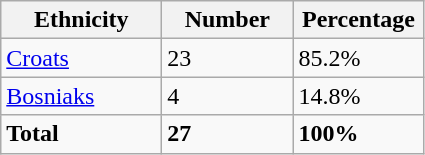<table class="wikitable">
<tr>
<th width="100px">Ethnicity</th>
<th width="80px">Number</th>
<th width="80px">Percentage</th>
</tr>
<tr>
<td><a href='#'>Croats</a></td>
<td>23</td>
<td>85.2%</td>
</tr>
<tr>
<td><a href='#'>Bosniaks</a></td>
<td>4</td>
<td>14.8%</td>
</tr>
<tr>
<td><strong>Total</strong></td>
<td><strong>27</strong></td>
<td><strong>100%</strong></td>
</tr>
</table>
